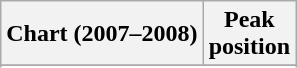<table class="wikitable sortable">
<tr>
<th align="left">Chart (2007–2008)</th>
<th align="center">Peak<br>position</th>
</tr>
<tr>
</tr>
<tr>
</tr>
<tr>
</tr>
</table>
